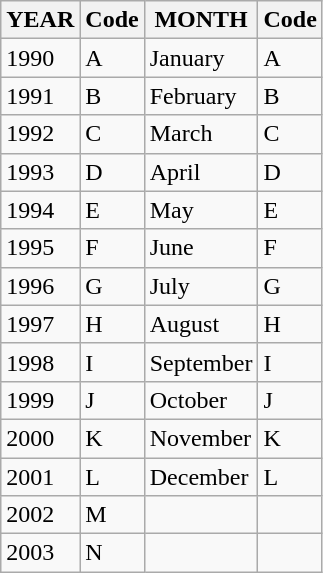<table class="wikitable">
<tr>
<th>YEAR</th>
<th>Code</th>
<th>MONTH</th>
<th>Code</th>
</tr>
<tr>
<td>1990</td>
<td>A</td>
<td>January</td>
<td>A</td>
</tr>
<tr>
<td>1991</td>
<td>B</td>
<td>February</td>
<td>B</td>
</tr>
<tr>
<td>1992</td>
<td>C</td>
<td>March</td>
<td>C</td>
</tr>
<tr>
<td>1993</td>
<td>D</td>
<td>April</td>
<td>D</td>
</tr>
<tr>
<td>1994</td>
<td>E</td>
<td>May</td>
<td>E</td>
</tr>
<tr>
<td>1995</td>
<td>F</td>
<td>June</td>
<td>F</td>
</tr>
<tr>
<td>1996</td>
<td>G</td>
<td>July</td>
<td>G</td>
</tr>
<tr>
<td>1997</td>
<td>H</td>
<td>August</td>
<td>H</td>
</tr>
<tr>
<td>1998</td>
<td>I</td>
<td>September</td>
<td>I</td>
</tr>
<tr>
<td>1999</td>
<td>J</td>
<td>October</td>
<td>J</td>
</tr>
<tr>
<td>2000</td>
<td>K</td>
<td>November</td>
<td>K</td>
</tr>
<tr>
<td>2001</td>
<td>L</td>
<td>December</td>
<td>L</td>
</tr>
<tr>
<td>2002</td>
<td>M</td>
<td></td>
<td></td>
</tr>
<tr>
<td>2003</td>
<td>N</td>
<td></td>
<td></td>
</tr>
</table>
